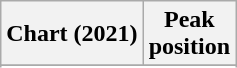<table class="wikitable sortable plainrowheaders" style="text-align:center">
<tr>
<th scope="col">Chart (2021)</th>
<th scope="col">Peak<br>position</th>
</tr>
<tr>
</tr>
<tr>
</tr>
<tr>
</tr>
<tr>
</tr>
<tr>
</tr>
<tr>
</tr>
<tr>
</tr>
<tr>
</tr>
<tr>
</tr>
<tr>
</tr>
<tr>
</tr>
<tr>
</tr>
<tr>
</tr>
<tr>
</tr>
<tr>
</tr>
<tr>
</tr>
<tr>
</tr>
<tr>
</tr>
<tr>
</tr>
<tr>
</tr>
<tr>
</tr>
</table>
